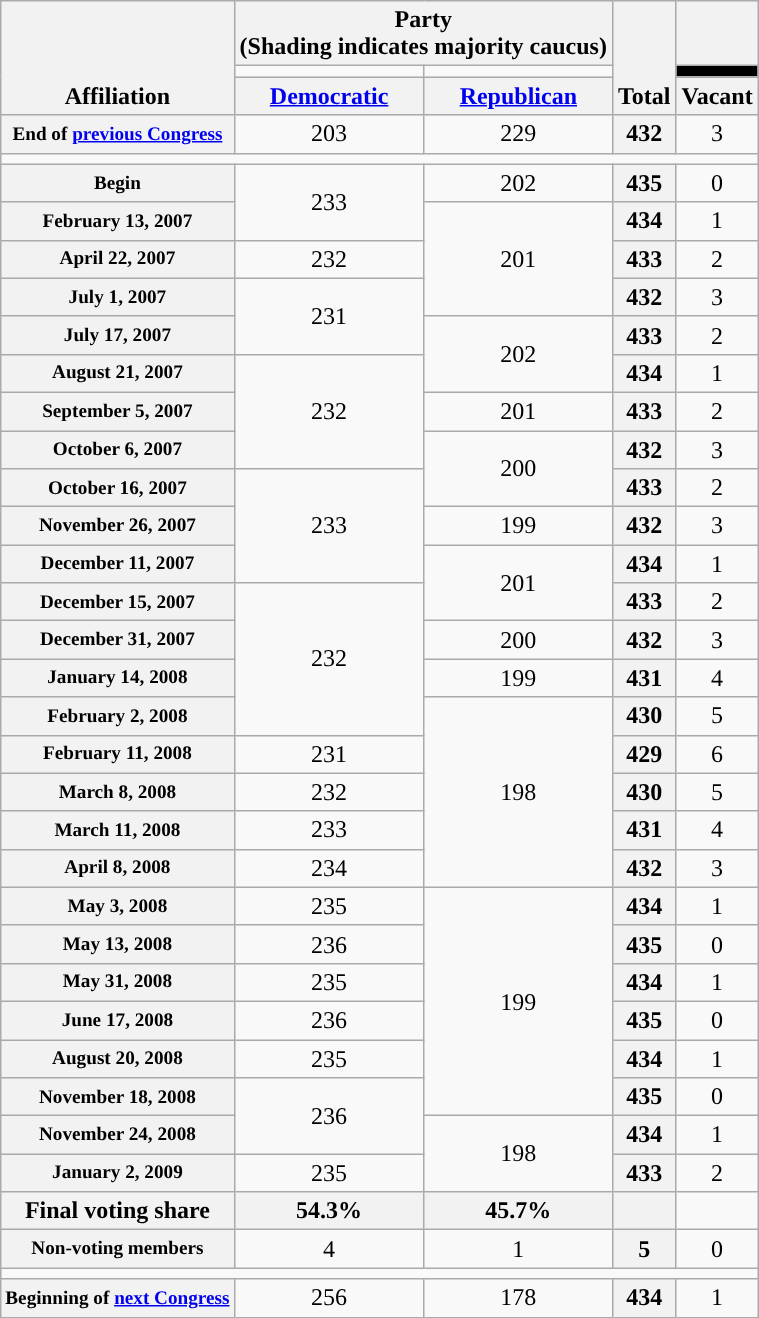<table class="wikitable" style="text-align:center;">
<tr style="vertical-align:bottom;">
<th rowspan=3>Affiliation</th>
<th colspan=2>Party <div>(Shading indicates majority caucus)</div></th>
<th rowspan=3>Total</th>
<th></th>
</tr>
<tr style="height:5px">
<td style="background-color:"></td>
<td style="background-color:"></td>
<td style="background:black;"></td>
</tr>
<tr>
<th><a href='#'>Democratic</a></th>
<th><a href='#'>Republican</a></th>
<th>Vacant</th>
</tr>
<tr>
<th style="white-space:nowrap; font-size:80%;">End of <a href='#'>previous Congress</a></th>
<td>203</td>
<td>229</td>
<th>432</th>
<td>3</td>
</tr>
<tr>
<td colspan=6></td>
</tr>
<tr>
<th style="white-space:nowrap; font-size:80%;">Begin</th>
<td rowspan=2 >233</td>
<td>202</td>
<th>435</th>
<td>0</td>
</tr>
<tr>
<th style="white-space:nowrap; font-size:80%;">February 13, 2007</th>
<td rowspan=3>201</td>
<th>434</th>
<td>1</td>
</tr>
<tr>
<th style="white-space:nowrap; font-size:80%;">April 22, 2007</th>
<td>232</td>
<th>433</th>
<td>2</td>
</tr>
<tr>
<th style="white-space:nowrap; font-size:80%;">July 1, 2007</th>
<td rowspan=2 >231</td>
<th>432</th>
<td>3</td>
</tr>
<tr>
<th style="white-space:nowrap; font-size:80%;">July 17, 2007</th>
<td rowspan=2>202</td>
<th>433</th>
<td>2</td>
</tr>
<tr>
<th style="white-space:nowrap; font-size:80%;">August 21, 2007</th>
<td rowspan=3 >232</td>
<th>434</th>
<td>1</td>
</tr>
<tr>
<th style="white-space:nowrap; font-size:80%;">September 5, 2007</th>
<td>201</td>
<th>433</th>
<td>2</td>
</tr>
<tr>
<th style="white-space:nowrap; font-size:80%;">October 6, 2007</th>
<td rowspan=2>200</td>
<th>432</th>
<td>3</td>
</tr>
<tr>
<th style="white-space:nowrap; font-size:80%;">October 16, 2007</th>
<td rowspan=3 >233</td>
<th>433</th>
<td>2</td>
</tr>
<tr>
<th style="white-space:nowrap; font-size:80%;">November 26, 2007</th>
<td>199</td>
<th>432</th>
<td>3</td>
</tr>
<tr>
<th style="white-space:nowrap; font-size:80%;">December 11, 2007</th>
<td rowspan=2>201</td>
<th>434</th>
<td>1</td>
</tr>
<tr>
<th style="white-space:nowrap; font-size:80%;">December 15, 2007</th>
<td rowspan=4 >232</td>
<th>433</th>
<td>2</td>
</tr>
<tr>
<th style="white-space:nowrap; font-size:80%;">December 31, 2007</th>
<td>200</td>
<th>432</th>
<td>3</td>
</tr>
<tr>
<th style="white-space:nowrap; font-size:80%;">January 14, 2008</th>
<td>199</td>
<th>431</th>
<td>4</td>
</tr>
<tr>
<th style="white-space:nowrap; font-size:80%;">February 2, 2008</th>
<td rowspan=5>198</td>
<th>430</th>
<td>5</td>
</tr>
<tr>
<th style="white-space:nowrap; font-size:80%;">February 11, 2008</th>
<td>231</td>
<th>429</th>
<td>6</td>
</tr>
<tr>
<th style="white-space:nowrap; font-size:80%;">March 8, 2008</th>
<td>232</td>
<th>430</th>
<td>5</td>
</tr>
<tr>
<th style="white-space:nowrap; font-size:80%;">March 11, 2008</th>
<td>233</td>
<th>431</th>
<td>4</td>
</tr>
<tr>
<th style="white-space:nowrap; font-size:80%;">April 8, 2008 </th>
<td>234</td>
<th>432</th>
<td>3</td>
</tr>
<tr>
<th style="white-space:nowrap; font-size:80%;">May 3, 2008 </th>
<td>235</td>
<td rowspan=6>199</td>
<th>434</th>
<td>1</td>
</tr>
<tr>
<th style="white-space:nowrap; font-size:80%;">May 13, 2008 </th>
<td>236</td>
<th>435</th>
<td>0</td>
</tr>
<tr>
<th style="white-space:nowrap; font-size:80%;">May 31, 2008</th>
<td>235</td>
<th>434</th>
<td>1</td>
</tr>
<tr>
<th style="white-space:nowrap; font-size:80%;">June 17, 2008 </th>
<td>236</td>
<th>435</th>
<td>0</td>
</tr>
<tr>
<th style="white-space:nowrap; font-size:80%;">August 20, 2008</th>
<td>235</td>
<th>434</th>
<td>1</td>
</tr>
<tr>
<th style="white-space:nowrap; font-size:80%;">November 18, 2008 </th>
<td rowspan=2 >236</td>
<th>435</th>
<td>0</td>
</tr>
<tr>
<th style="white-space:nowrap; font-size:80%;">November 24, 2008</th>
<td rowspan=2>198</td>
<th>434</th>
<td>1</td>
</tr>
<tr>
<th style="white-space:nowrap; font-size:80%;">January 2, 2009</th>
<td>235</td>
<th>433</th>
<td>2</td>
</tr>
<tr>
<th>Final voting share</th>
<th>54.3% </th>
<th>45.7%</th>
<th></th>
<td></td>
</tr>
<tr>
<th style=font-size:80%>Non-voting members</th>
<td>4</td>
<td>1</td>
<th>5</th>
<td>0</td>
</tr>
<tr>
<td colspan=6></td>
</tr>
<tr>
<th style="white-space:nowrap; font-size:80%;">Beginning of <a href='#'>next Congress</a></th>
<td>256</td>
<td>178</td>
<th>434</th>
<td>1</td>
</tr>
</table>
